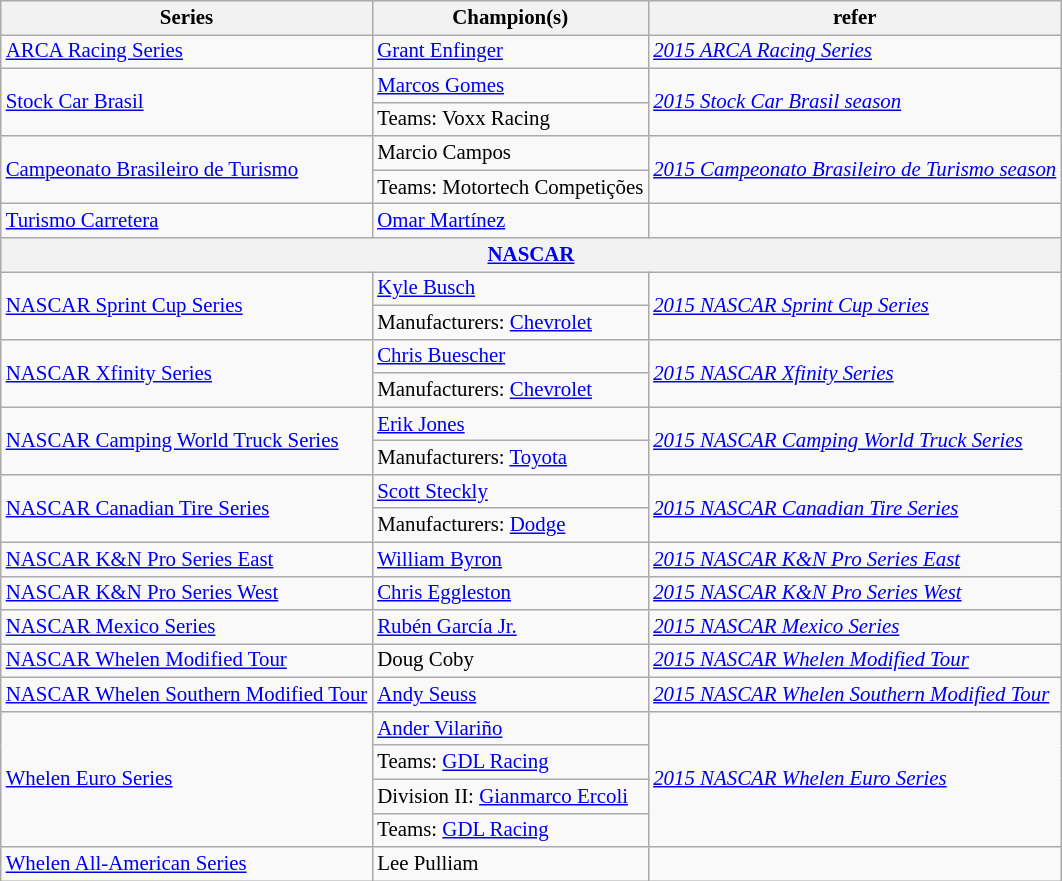<table class="wikitable" style="font-size: 87%;">
<tr>
<th>Series</th>
<th>Champion(s)</th>
<th>refer</th>
</tr>
<tr>
<td><a href='#'>ARCA Racing Series</a></td>
<td> <a href='#'>Grant Enfinger</a></td>
<td><em><a href='#'>2015 ARCA Racing Series</a></em></td>
</tr>
<tr>
<td rowspan=2><a href='#'>Stock Car Brasil</a></td>
<td> <a href='#'>Marcos Gomes</a></td>
<td rowspan=2><em><a href='#'>2015 Stock Car Brasil season</a></em></td>
</tr>
<tr>
<td>Teams:  Voxx Racing</td>
</tr>
<tr>
<td rowspan=2><a href='#'>Campeonato Brasileiro de Turismo</a></td>
<td> Marcio Campos</td>
<td rowspan=2><em><a href='#'>2015 Campeonato Brasileiro de Turismo season</a></em></td>
</tr>
<tr>
<td>Teams:  Motortech Competições</td>
</tr>
<tr>
<td><a href='#'>Turismo Carretera</a></td>
<td> <a href='#'>Omar Martínez</a></td>
<td><em></em></td>
</tr>
<tr>
<th colspan=3><a href='#'>NASCAR</a></th>
</tr>
<tr>
<td rowspan=2><a href='#'>NASCAR Sprint Cup Series</a></td>
<td> <a href='#'>Kyle Busch</a></td>
<td rowspan=2><em><a href='#'>2015 NASCAR Sprint Cup Series</a></em></td>
</tr>
<tr>
<td>Manufacturers:  <a href='#'>Chevrolet</a></td>
</tr>
<tr>
<td rowspan=2><a href='#'>NASCAR Xfinity Series</a></td>
<td> <a href='#'>Chris Buescher</a></td>
<td rowspan=2><em><a href='#'>2015 NASCAR Xfinity Series</a></em></td>
</tr>
<tr>
<td>Manufacturers:  <a href='#'>Chevrolet</a></td>
</tr>
<tr>
<td rowspan=2><a href='#'>NASCAR Camping World Truck Series</a></td>
<td> <a href='#'>Erik Jones</a></td>
<td rowspan=2><em><a href='#'>2015 NASCAR Camping World Truck Series</a></em></td>
</tr>
<tr>
<td>Manufacturers:  <a href='#'>Toyota</a></td>
</tr>
<tr>
<td rowspan=2><a href='#'>NASCAR Canadian Tire Series</a></td>
<td> <a href='#'>Scott Steckly</a></td>
<td rowspan=2><em><a href='#'>2015 NASCAR Canadian Tire Series</a></em></td>
</tr>
<tr>
<td>Manufacturers:  <a href='#'>Dodge</a></td>
</tr>
<tr>
<td><a href='#'>NASCAR K&N Pro Series East</a></td>
<td> <a href='#'>William Byron</a></td>
<td><em><a href='#'>2015 NASCAR K&N Pro Series East</a></em></td>
</tr>
<tr>
<td><a href='#'>NASCAR K&N Pro Series West</a></td>
<td> <a href='#'>Chris Eggleston</a></td>
<td><em><a href='#'>2015 NASCAR K&N Pro Series West</a></em></td>
</tr>
<tr>
<td><a href='#'>NASCAR Mexico Series</a></td>
<td> <a href='#'>Rubén García Jr.</a></td>
<td><em><a href='#'>2015 NASCAR Mexico Series</a></em></td>
</tr>
<tr>
<td><a href='#'>NASCAR Whelen Modified Tour</a></td>
<td> Doug Coby</td>
<td><em><a href='#'>2015 NASCAR Whelen Modified Tour</a></em></td>
</tr>
<tr>
<td><a href='#'>NASCAR Whelen Southern Modified Tour</a></td>
<td> <a href='#'>Andy Seuss</a></td>
<td><em><a href='#'>2015 NASCAR Whelen Southern Modified Tour</a></em></td>
</tr>
<tr>
<td rowspan=4><a href='#'>Whelen Euro Series</a></td>
<td> <a href='#'>Ander Vilariño</a></td>
<td rowspan=4><em><a href='#'>2015 NASCAR Whelen Euro Series</a></em></td>
</tr>
<tr>
<td>Teams:  <a href='#'>GDL Racing</a></td>
</tr>
<tr>
<td>Division II:  <a href='#'>Gianmarco Ercoli</a></td>
</tr>
<tr>
<td>Teams:  <a href='#'>GDL Racing</a></td>
</tr>
<tr>
<td><a href='#'>Whelen All-American Series</a></td>
<td> Lee Pulliam</td>
<td></td>
</tr>
</table>
